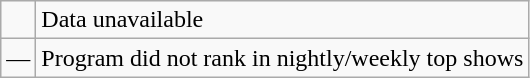<table class="wikitable">
<tr>
<td></td>
<td>Data unavailable</td>
</tr>
<tr>
<td style="text-align:center">—</td>
<td>Program did not rank in nightly/weekly top shows</td>
</tr>
</table>
